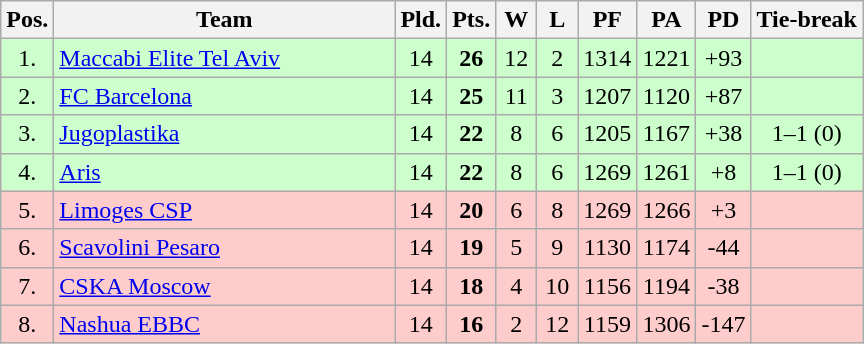<table class="wikitable" style="text-align:center">
<tr>
<th width=15>Pos.</th>
<th width=220>Team</th>
<th width=20>Pld.</th>
<th width=20>Pts.</th>
<th width=20>W</th>
<th width=20>L</th>
<th width=20>PF</th>
<th width=20>PA</th>
<th width=20>PD</th>
<th>Tie-break</th>
</tr>
<tr style="background: #ccffcc;">
<td>1.</td>
<td align=left> <a href='#'>Maccabi Elite Tel Aviv</a></td>
<td>14</td>
<td><strong>26</strong></td>
<td>12</td>
<td>2</td>
<td>1314</td>
<td>1221</td>
<td>+93</td>
<td></td>
</tr>
<tr style="background: #ccffcc;">
<td>2.</td>
<td align=left> <a href='#'>FC Barcelona</a></td>
<td>14</td>
<td><strong>25</strong></td>
<td>11</td>
<td>3</td>
<td>1207</td>
<td>1120</td>
<td>+87</td>
<td></td>
</tr>
<tr style="background: #ccffcc;">
<td>3.</td>
<td align=left> <a href='#'>Jugoplastika</a></td>
<td>14</td>
<td><strong>22</strong></td>
<td>8</td>
<td>6</td>
<td>1205</td>
<td>1167</td>
<td>+38</td>
<td>1–1 (0)</td>
</tr>
<tr style="background: #ccffcc;">
<td>4.</td>
<td align=left> <a href='#'>Aris</a></td>
<td>14</td>
<td><strong>22</strong></td>
<td>8</td>
<td>6</td>
<td>1269</td>
<td>1261</td>
<td>+8</td>
<td>1–1 (0)</td>
</tr>
<tr style="background:#ffcccc;">
<td>5.</td>
<td align=left> <a href='#'>Limoges CSP</a></td>
<td>14</td>
<td><strong>20</strong></td>
<td>6</td>
<td>8</td>
<td>1269</td>
<td>1266</td>
<td>+3</td>
<td></td>
</tr>
<tr style="background:#ffcccc;">
<td>6.</td>
<td align=left> <a href='#'>Scavolini Pesaro</a></td>
<td>14</td>
<td><strong>19</strong></td>
<td>5</td>
<td>9</td>
<td>1130</td>
<td>1174</td>
<td>-44</td>
<td></td>
</tr>
<tr style="background:#ffcccc;">
<td>7.</td>
<td align=left> <a href='#'>CSKA Moscow</a></td>
<td>14</td>
<td><strong>18</strong></td>
<td>4</td>
<td>10</td>
<td>1156</td>
<td>1194</td>
<td>-38</td>
<td></td>
</tr>
<tr style="background:#ffcccc;">
<td>8.</td>
<td align=left> <a href='#'>Nashua EBBC</a></td>
<td>14</td>
<td><strong>16</strong></td>
<td>2</td>
<td>12</td>
<td>1159</td>
<td>1306</td>
<td>-147</td>
<td></td>
</tr>
</table>
